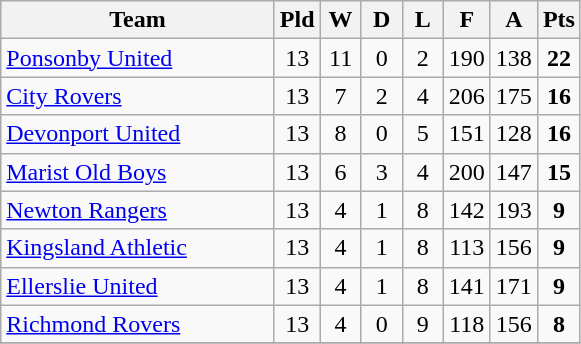<table class="wikitable" style="text-align:center;">
<tr>
<th width=175>Team</th>
<th width=20 abbr="Played">Pld</th>
<th width=20 abbr="Won">W</th>
<th width=20 abbr="Drawn">D</th>
<th width=20 abbr="Lost">L</th>
<th width=20 abbr="For">F</th>
<th width=20 abbr="Against">A</th>
<th width=20 abbr="Points">Pts</th>
</tr>
<tr>
<td style="text-align:left;"><a href='#'>Ponsonby United</a></td>
<td>13</td>
<td>11</td>
<td>0</td>
<td>2</td>
<td>190</td>
<td>138</td>
<td><strong>22</strong></td>
</tr>
<tr>
<td style="text-align:left;"><a href='#'>City Rovers</a></td>
<td>13</td>
<td>7</td>
<td>2</td>
<td>4</td>
<td>206</td>
<td>175</td>
<td><strong>16</strong></td>
</tr>
<tr>
<td style="text-align:left;"><a href='#'>Devonport United</a></td>
<td>13</td>
<td>8</td>
<td>0</td>
<td>5</td>
<td>151</td>
<td>128</td>
<td><strong>16</strong></td>
</tr>
<tr>
<td style="text-align:left;"><a href='#'>Marist Old Boys</a></td>
<td>13</td>
<td>6</td>
<td>3</td>
<td>4</td>
<td>200</td>
<td>147</td>
<td><strong>15</strong></td>
</tr>
<tr>
<td style="text-align:left;"><a href='#'>Newton Rangers</a></td>
<td>13</td>
<td>4</td>
<td>1</td>
<td>8</td>
<td>142</td>
<td>193</td>
<td><strong>9</strong></td>
</tr>
<tr>
<td style="text-align:left;"><a href='#'>Kingsland Athletic</a></td>
<td>13</td>
<td>4</td>
<td>1</td>
<td>8</td>
<td>113</td>
<td>156</td>
<td><strong>9</strong></td>
</tr>
<tr>
<td style="text-align:left;"><a href='#'>Ellerslie United</a></td>
<td>13</td>
<td>4</td>
<td>1</td>
<td>8</td>
<td>141</td>
<td>171</td>
<td><strong>9</strong></td>
</tr>
<tr>
<td style="text-align:left;"><a href='#'>Richmond Rovers</a></td>
<td>13</td>
<td>4</td>
<td>0</td>
<td>9</td>
<td>118</td>
<td>156</td>
<td><strong>8</strong></td>
</tr>
<tr>
</tr>
</table>
